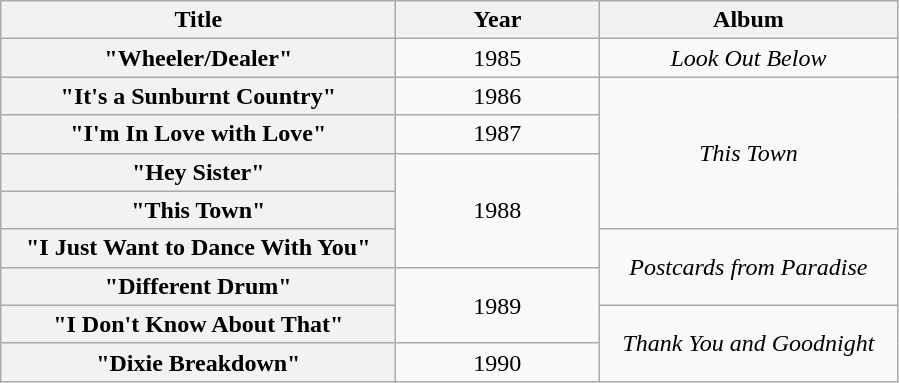<table class="wikitable mw-collapsible plainrowheaders" style="text-align:center;">
<tr>
<th scope="col" rowspan="1" style="width:16em;">Title</th>
<th scope="col" rowspan="1" style="width:8em;">Year</th>
<th scope="col" rowspan="1" style="width:12em;">Album</th>
</tr>
<tr>
<th scope="row">"Wheeler/Dealer"</th>
<td>1985</td>
<td><em>Look Out Below</em></td>
</tr>
<tr>
<th scope="row">"It's a Sunburnt Country"</th>
<td>1986</td>
<td rowspan="4"><em>This Town</em></td>
</tr>
<tr>
<th scope="row">"I'm In Love with Love"</th>
<td>1987</td>
</tr>
<tr>
<th scope="row">"Hey Sister"</th>
<td rowspan="3">1988</td>
</tr>
<tr>
<th scope="row">"This Town"</th>
</tr>
<tr>
<th scope="row">"I Just Want to Dance With You"</th>
<td rowspan="2"><em>Postcards from Paradise</em></td>
</tr>
<tr>
<th scope="row">"Different Drum"</th>
<td rowspan="2">1989</td>
</tr>
<tr>
<th scope="row">"I Don't Know About That"</th>
<td rowspan="2"><em>Thank You and Goodnight</em></td>
</tr>
<tr>
<th scope="row">"Dixie Breakdown"</th>
<td>1990</td>
</tr>
</table>
